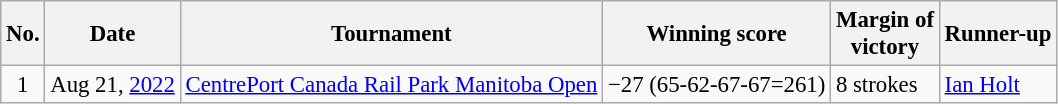<table class="wikitable" style="font-size:95%;">
<tr>
<th>No.</th>
<th>Date</th>
<th>Tournament</th>
<th>Winning score</th>
<th>Margin of<br>victory</th>
<th>Runner-up</th>
</tr>
<tr>
<td align=center>1</td>
<td align=right>Aug 21, <a href='#'>2022</a></td>
<td><a href='#'>CentrePort Canada Rail Park Manitoba Open</a></td>
<td>−27 (65-62-67-67=261)</td>
<td>8 strokes</td>
<td> <a href='#'>Ian Holt</a></td>
</tr>
</table>
